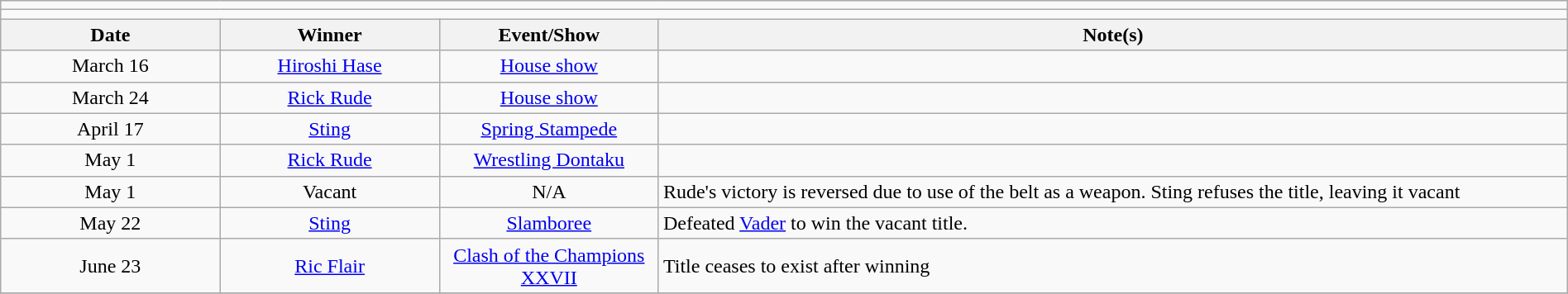<table class="wikitable" style="text-align:center; width:100%;">
<tr>
<td colspan="5"></td>
</tr>
<tr>
<td colspan="5"><strong></strong></td>
</tr>
<tr>
<th width=14%>Date</th>
<th width=14%>Winner</th>
<th width=14%>Event/Show</th>
<th width=58%>Note(s)</th>
</tr>
<tr>
<td>March 16</td>
<td><a href='#'>Hiroshi Hase</a></td>
<td><a href='#'>House show</a></td>
<td align=left></td>
</tr>
<tr>
<td>March 24</td>
<td><a href='#'>Rick Rude</a></td>
<td><a href='#'>House show</a></td>
<td align=left></td>
</tr>
<tr>
<td>April 17</td>
<td><a href='#'>Sting</a></td>
<td><a href='#'>Spring Stampede</a></td>
<td align=left></td>
</tr>
<tr>
<td>May 1</td>
<td><a href='#'>Rick Rude</a></td>
<td><a href='#'>Wrestling Dontaku</a></td>
<td align=left></td>
</tr>
<tr>
<td>May 1</td>
<td>Vacant</td>
<td>N/A</td>
<td align=left>Rude's victory is reversed due to use of the belt as a weapon. Sting refuses the title, leaving it vacant</td>
</tr>
<tr>
<td>May 22</td>
<td><a href='#'>Sting</a></td>
<td><a href='#'>Slamboree</a></td>
<td align=left>Defeated <a href='#'>Vader</a> to win the vacant title.</td>
</tr>
<tr>
<td>June 23</td>
<td><a href='#'>Ric Flair</a></td>
<td><a href='#'>Clash of the Champions XXVII</a></td>
<td align=left>Title ceases to exist after winning</td>
</tr>
<tr>
</tr>
</table>
